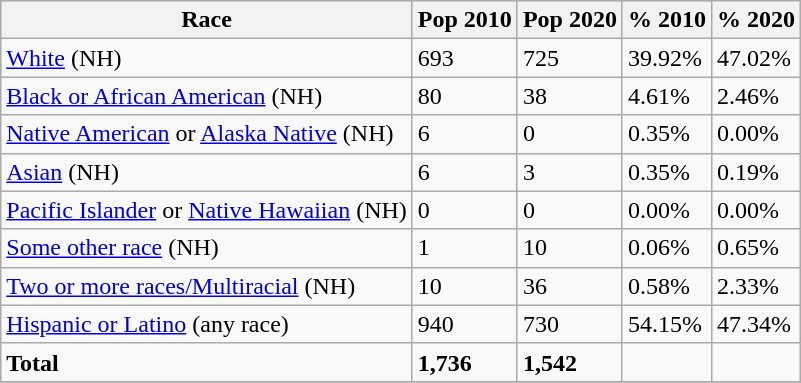<table class="wikitable">
<tr>
<th>Race</th>
<th>Pop 2010</th>
<th>Pop 2020</th>
<th>% 2010</th>
<th>% 2020</th>
</tr>
<tr>
<td><a href='#'>White</a> (NH)</td>
<td>693</td>
<td>725</td>
<td>39.92%</td>
<td>47.02%</td>
</tr>
<tr>
<td><a href='#'>Black or African American</a> (NH)</td>
<td>80</td>
<td>38</td>
<td>4.61%</td>
<td>2.46%</td>
</tr>
<tr>
<td><a href='#'>Native American</a> or <a href='#'>Alaska Native</a> (NH)</td>
<td>6</td>
<td>0</td>
<td>0.35%</td>
<td>0.00%</td>
</tr>
<tr>
<td><a href='#'>Asian</a> (NH)</td>
<td>6</td>
<td>3</td>
<td>0.35%</td>
<td>0.19%</td>
</tr>
<tr>
<td><a href='#'>Pacific Islander</a> or <a href='#'>Native Hawaiian</a> (NH)</td>
<td>0</td>
<td>0</td>
<td>0.00%</td>
<td>0.00%</td>
</tr>
<tr>
<td><a href='#'>Some other race</a> (NH)</td>
<td>1</td>
<td>10</td>
<td>0.06%</td>
<td>0.65%</td>
</tr>
<tr>
<td><a href='#'>Two or more races/Multiracial</a> (NH)</td>
<td>10</td>
<td>36</td>
<td>0.58%</td>
<td>2.33%</td>
</tr>
<tr>
<td><a href='#'>Hispanic or Latino</a> (any race)</td>
<td>940</td>
<td>730</td>
<td>54.15%</td>
<td>47.34%</td>
</tr>
<tr>
<td><strong>Total</strong></td>
<td><strong>1,736</strong></td>
<td><strong>1,542</strong></td>
<td></td>
<td></td>
</tr>
<tr>
</tr>
</table>
